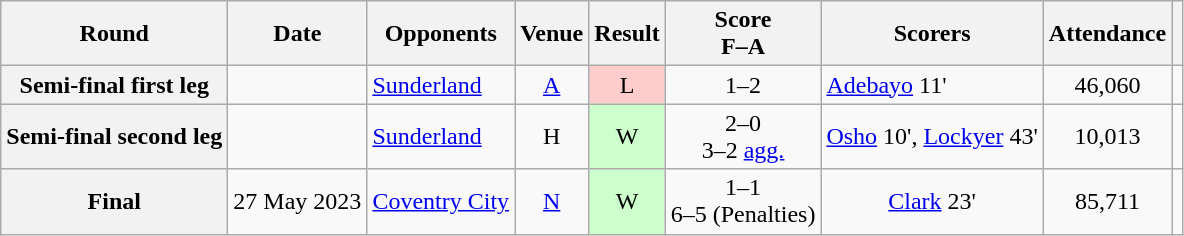<table class="wikitable sortable plainrowheaders" style=text-align:center>
<tr>
<th scope=col>Round</th>
<th scope=col>Date</th>
<th scope=col>Opponents</th>
<th scope=col>Venue</th>
<th scope=col>Result</th>
<th scope=col>Score<br>F–A</th>
<th scope=col class=unsortable>Scorers</th>
<th scope=col>Attendance</th>
<th scope=col class=unsortable></th>
</tr>
<tr>
<th scope=row>Semi-final first leg</th>
<td align=left></td>
<td align=left><a href='#'>Sunderland</a></td>
<td><a href='#'>A</a></td>
<td style=background-color:#FFCCCC>L</td>
<td>1–2</td>
<td align=left><a href='#'>Adebayo</a> 11'</td>
<td>46,060</td>
<td></td>
</tr>
<tr>
<th scope=row>Semi-final second leg</th>
<td align=left></td>
<td align=left><a href='#'>Sunderland</a></td>
<td>H</td>
<td style=background-color:#CCFFCC>W</td>
<td>2–0<br>3–2 <a href='#'>agg.</a></td>
<td align=left><a href='#'>Osho</a> 10', <a href='#'>Lockyer</a> 43'</td>
<td>10,013</td>
<td></td>
</tr>
<tr>
<th>Final</th>
<td>27 May 2023</td>
<td><a href='#'>Coventry City</a></td>
<td><a href='#'>N</a></td>
<td style=background-color:#CCFFCC>W</td>
<td>1–1<br>6–5 (Penalties)</td>
<td><a href='#'>Clark</a> 23'</td>
<td>85,711</td>
<td></td>
</tr>
</table>
